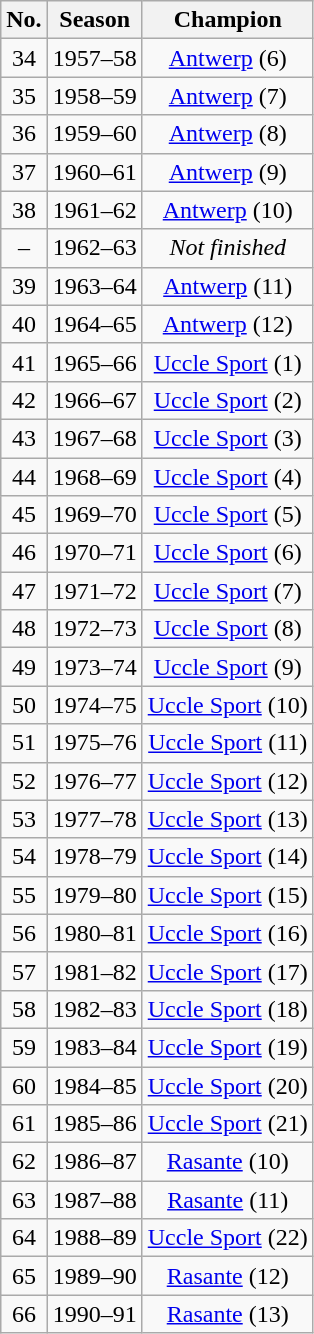<table class="wikitable" style="text-align:center">
<tr>
<th>No.</th>
<th>Season</th>
<th>Champion</th>
</tr>
<tr>
<td>34</td>
<td>1957–58</td>
<td><a href='#'>Antwerp</a> (6)</td>
</tr>
<tr>
<td>35</td>
<td>1958–59</td>
<td><a href='#'>Antwerp</a> (7)</td>
</tr>
<tr>
<td>36</td>
<td>1959–60</td>
<td><a href='#'>Antwerp</a> (8)</td>
</tr>
<tr>
<td>37</td>
<td>1960–61</td>
<td><a href='#'>Antwerp</a> (9)</td>
</tr>
<tr>
<td>38</td>
<td>1961–62</td>
<td><a href='#'>Antwerp</a> (10)</td>
</tr>
<tr>
<td>–</td>
<td>1962–63</td>
<td><em>Not finished</em></td>
</tr>
<tr>
<td>39</td>
<td>1963–64</td>
<td><a href='#'>Antwerp</a> (11)</td>
</tr>
<tr>
<td>40</td>
<td>1964–65</td>
<td><a href='#'>Antwerp</a> (12)</td>
</tr>
<tr>
<td>41</td>
<td>1965–66</td>
<td><a href='#'>Uccle Sport</a> (1)</td>
</tr>
<tr>
<td>42</td>
<td>1966–67</td>
<td><a href='#'>Uccle Sport</a> (2)</td>
</tr>
<tr>
<td>43</td>
<td>1967–68</td>
<td><a href='#'>Uccle Sport</a> (3)</td>
</tr>
<tr>
<td>44</td>
<td>1968–69</td>
<td><a href='#'>Uccle Sport</a> (4)</td>
</tr>
<tr>
<td>45</td>
<td>1969–70</td>
<td><a href='#'>Uccle Sport</a> (5)</td>
</tr>
<tr>
<td>46</td>
<td>1970–71</td>
<td><a href='#'>Uccle Sport</a> (6)</td>
</tr>
<tr>
<td>47</td>
<td>1971–72</td>
<td><a href='#'>Uccle Sport</a> (7)</td>
</tr>
<tr>
<td>48</td>
<td>1972–73</td>
<td><a href='#'>Uccle Sport</a> (8)</td>
</tr>
<tr>
<td>49</td>
<td>1973–74</td>
<td><a href='#'>Uccle Sport</a> (9)</td>
</tr>
<tr>
<td>50</td>
<td>1974–75</td>
<td><a href='#'>Uccle Sport</a> (10)</td>
</tr>
<tr>
<td>51</td>
<td>1975–76</td>
<td><a href='#'>Uccle Sport</a> (11)</td>
</tr>
<tr>
<td>52</td>
<td>1976–77</td>
<td><a href='#'>Uccle Sport</a> (12)</td>
</tr>
<tr>
<td>53</td>
<td>1977–78</td>
<td><a href='#'>Uccle Sport</a> (13)</td>
</tr>
<tr>
<td>54</td>
<td>1978–79</td>
<td><a href='#'>Uccle Sport</a> (14)</td>
</tr>
<tr>
<td>55</td>
<td>1979–80</td>
<td><a href='#'>Uccle Sport</a> (15)</td>
</tr>
<tr>
<td>56</td>
<td>1980–81</td>
<td><a href='#'>Uccle Sport</a> (16)</td>
</tr>
<tr>
<td>57</td>
<td>1981–82</td>
<td><a href='#'>Uccle Sport</a> (17)</td>
</tr>
<tr>
<td>58</td>
<td>1982–83</td>
<td><a href='#'>Uccle Sport</a> (18)</td>
</tr>
<tr>
<td>59</td>
<td>1983–84</td>
<td><a href='#'>Uccle Sport</a> (19)</td>
</tr>
<tr>
<td>60</td>
<td>1984–85</td>
<td><a href='#'>Uccle Sport</a> (20)</td>
</tr>
<tr>
<td>61</td>
<td>1985–86</td>
<td><a href='#'>Uccle Sport</a> (21)</td>
</tr>
<tr>
<td>62</td>
<td>1986–87</td>
<td><a href='#'>Rasante</a> (10)</td>
</tr>
<tr>
<td>63</td>
<td>1987–88</td>
<td><a href='#'>Rasante</a> (11)</td>
</tr>
<tr>
<td>64</td>
<td>1988–89</td>
<td><a href='#'>Uccle Sport</a> (22)</td>
</tr>
<tr>
<td>65</td>
<td>1989–90</td>
<td><a href='#'>Rasante</a> (12)</td>
</tr>
<tr>
<td>66</td>
<td>1990–91</td>
<td><a href='#'>Rasante</a> (13)</td>
</tr>
</table>
